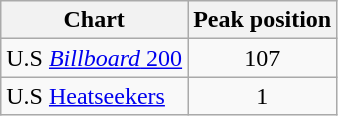<table class="wikitable">
<tr>
<th>Chart</th>
<th>Peak position<br></th>
</tr>
<tr>
<td>U.S <a href='#'><em>Billboard</em> 200</a></td>
<td align="center">107</td>
</tr>
<tr>
<td>U.S <a href='#'>Heatseekers</a></td>
<td align="center">1</td>
</tr>
</table>
